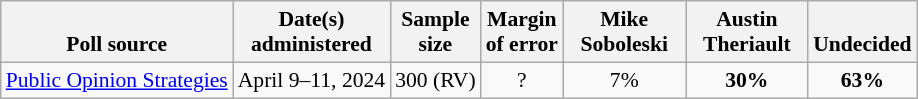<table class="wikitable" style="font-size:90%;text-align:center;">
<tr valign=bottom>
<th>Poll source</th>
<th>Date(s)<br>administered</th>
<th>Sample<br>size</th>
<th>Margin<br>of error</th>
<th style="width:75px;">Mike<br>Soboleski</th>
<th style="width:75px;">Austin<br>Theriault</th>
<th>Undecided</th>
</tr>
<tr>
<td style="text-align:left;"><a href='#'>Public Opinion Strategies</a></td>
<td>April 9–11, 2024</td>
<td>300 (RV)</td>
<td>?</td>
<td>7%</td>
<td><strong>30%</strong></td>
<td><strong>63%</strong></td>
</tr>
</table>
